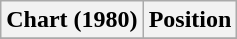<table class="wikitable plainrowheaders" style="text-align:center">
<tr>
<th scope=col>Chart (1980)</th>
<th scope=col>Position</th>
</tr>
<tr>
</tr>
</table>
